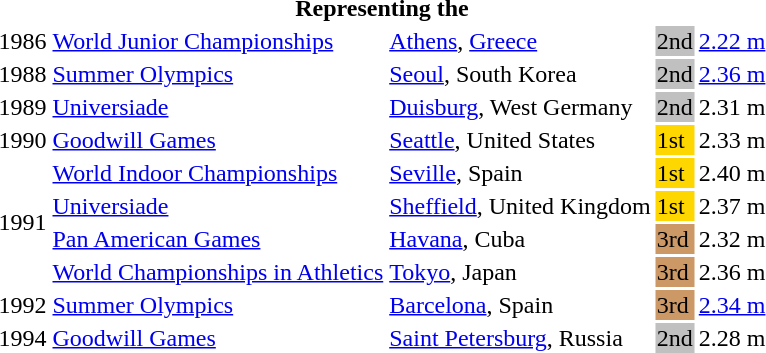<table>
<tr>
<th colspan="6">Representing the </th>
</tr>
<tr>
<td>1986</td>
<td><a href='#'>World Junior Championships</a></td>
<td><a href='#'>Athens</a>, <a href='#'>Greece</a></td>
<td bgcolor=silver>2nd</td>
<td><a href='#'>2.22 m</a></td>
</tr>
<tr>
<td>1988</td>
<td><a href='#'>Summer Olympics</a></td>
<td><a href='#'>Seoul</a>, South Korea</td>
<td bgcolor="silver">2nd</td>
<td><a href='#'>2.36 m</a></td>
</tr>
<tr>
<td>1989</td>
<td><a href='#'>Universiade</a></td>
<td><a href='#'>Duisburg</a>, West Germany</td>
<td bgcolor="silver">2nd</td>
<td>2.31 m</td>
</tr>
<tr>
<td>1990</td>
<td><a href='#'>Goodwill Games</a></td>
<td><a href='#'>Seattle</a>, United States</td>
<td bgcolor="gold">1st</td>
<td>2.33 m</td>
</tr>
<tr>
<td rowspan=4>1991</td>
<td><a href='#'>World Indoor Championships</a></td>
<td><a href='#'>Seville</a>, Spain</td>
<td bgcolor="gold">1st</td>
<td>2.40 m</td>
</tr>
<tr>
<td><a href='#'>Universiade</a></td>
<td><a href='#'>Sheffield</a>, United Kingdom</td>
<td bgcolor="gold">1st</td>
<td>2.37 m</td>
</tr>
<tr>
<td><a href='#'>Pan American Games</a></td>
<td><a href='#'>Havana</a>, Cuba</td>
<td bgcolor="cc9966">3rd</td>
<td>2.32 m</td>
</tr>
<tr>
<td><a href='#'>World Championships in Athletics</a></td>
<td><a href='#'>Tokyo</a>, Japan</td>
<td bgcolor="cc9966">3rd</td>
<td>2.36 m</td>
</tr>
<tr>
<td>1992</td>
<td><a href='#'>Summer Olympics</a></td>
<td><a href='#'>Barcelona</a>, Spain</td>
<td bgcolor="cc9966">3rd</td>
<td><a href='#'>2.34 m</a></td>
</tr>
<tr>
<td>1994</td>
<td><a href='#'>Goodwill Games</a></td>
<td><a href='#'>Saint Petersburg</a>, Russia</td>
<td bgcolor="silver">2nd</td>
<td>2.28 m</td>
</tr>
</table>
